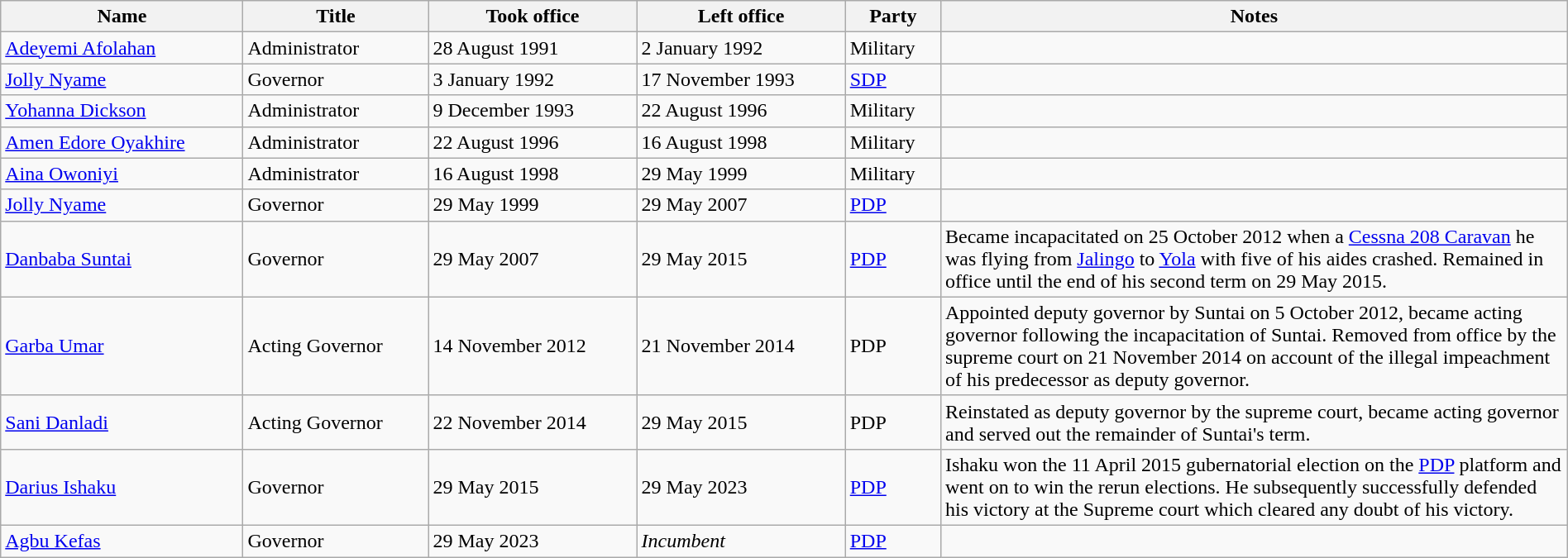<table class="wikitable" border="1" style="width:100%; margin:auto; text-align:left">
<tr>
<th>Name</th>
<th>Title</th>
<th>Took office</th>
<th>Left office</th>
<th>Party</th>
<th width="40%">Notes</th>
</tr>
<tr -valign="top">
<td><a href='#'>Adeyemi Afolahan</a><br></td>
<td>Administrator</td>
<td>28 August 1991</td>
<td>2 January 1992</td>
<td>Military</td>
<td></td>
</tr>
<tr -valign="top">
<td><a href='#'>Jolly Nyame</a><br></td>
<td>Governor</td>
<td>3 January 1992</td>
<td>17 November 1993</td>
<td><a href='#'>SDP</a></td>
<td></td>
</tr>
<tr -valign="top">
<td><a href='#'>Yohanna Dickson</a><br></td>
<td>Administrator</td>
<td>9 December 1993</td>
<td>22 August 1996</td>
<td>Military</td>
<td></td>
</tr>
<tr -valign="top">
<td><a href='#'>Amen Edore Oyakhire</a><br></td>
<td>Administrator</td>
<td>22 August 1996</td>
<td>16 August 1998</td>
<td>Military</td>
<td></td>
</tr>
<tr -valign="top">
<td><a href='#'>Aina Owoniyi</a></td>
<td>Administrator</td>
<td>16 August 1998</td>
<td>29 May 1999</td>
<td>Military</td>
<td></td>
</tr>
<tr -valign="top">
<td><a href='#'>Jolly Nyame</a><br></td>
<td>Governor</td>
<td>29 May 1999</td>
<td>29 May 2007</td>
<td><a href='#'>PDP</a></td>
<td></td>
</tr>
<tr -valign="top">
<td><a href='#'>Danbaba Suntai</a><br></td>
<td>Governor</td>
<td>29 May 2007</td>
<td>29 May 2015</td>
<td><a href='#'>PDP</a></td>
<td>Became incapacitated on 25 October 2012 when a <a href='#'>Cessna 208 Caravan</a> he was flying from <a href='#'>Jalingo</a> to <a href='#'>Yola</a> with five of his aides crashed. Remained in office until the end of his second term on 29 May 2015.</td>
</tr>
<tr>
<td><a href='#'>Garba Umar</a></td>
<td>Acting Governor</td>
<td>14 November 2012</td>
<td>21 November 2014</td>
<td>PDP</td>
<td>Appointed deputy governor by Suntai on 5 October 2012, became acting governor following the incapacitation of Suntai. Removed from office by the supreme court on 21 November 2014 on account of the illegal impeachment of his predecessor as deputy governor.</td>
</tr>
<tr>
<td><a href='#'>Sani Danladi</a><br></td>
<td>Acting Governor</td>
<td>22 November 2014</td>
<td>29 May 2015</td>
<td>PDP</td>
<td>Reinstated as deputy governor by the supreme court, became acting governor and served out the remainder of Suntai's term.</td>
</tr>
<tr -valign="top">
<td><a href='#'>Darius Ishaku</a><br></td>
<td>Governor</td>
<td>29 May 2015</td>
<td>29 May 2023</td>
<td><a href='#'>PDP</a></td>
<td>Ishaku won the 11 April 2015 gubernatorial election on the <a href='#'>PDP</a> platform and went on to win the rerun elections. He subsequently successfully defended his victory at the Supreme court which cleared any doubt of his victory.</td>
</tr>
<tr -valign="top">
<td><a href='#'>Agbu Kefas</a><br></td>
<td>Governor</td>
<td>29 May 2023</td>
<td><em>Incumbent</em></td>
<td><a href='#'>PDP</a></td>
<td></td>
</tr>
</table>
